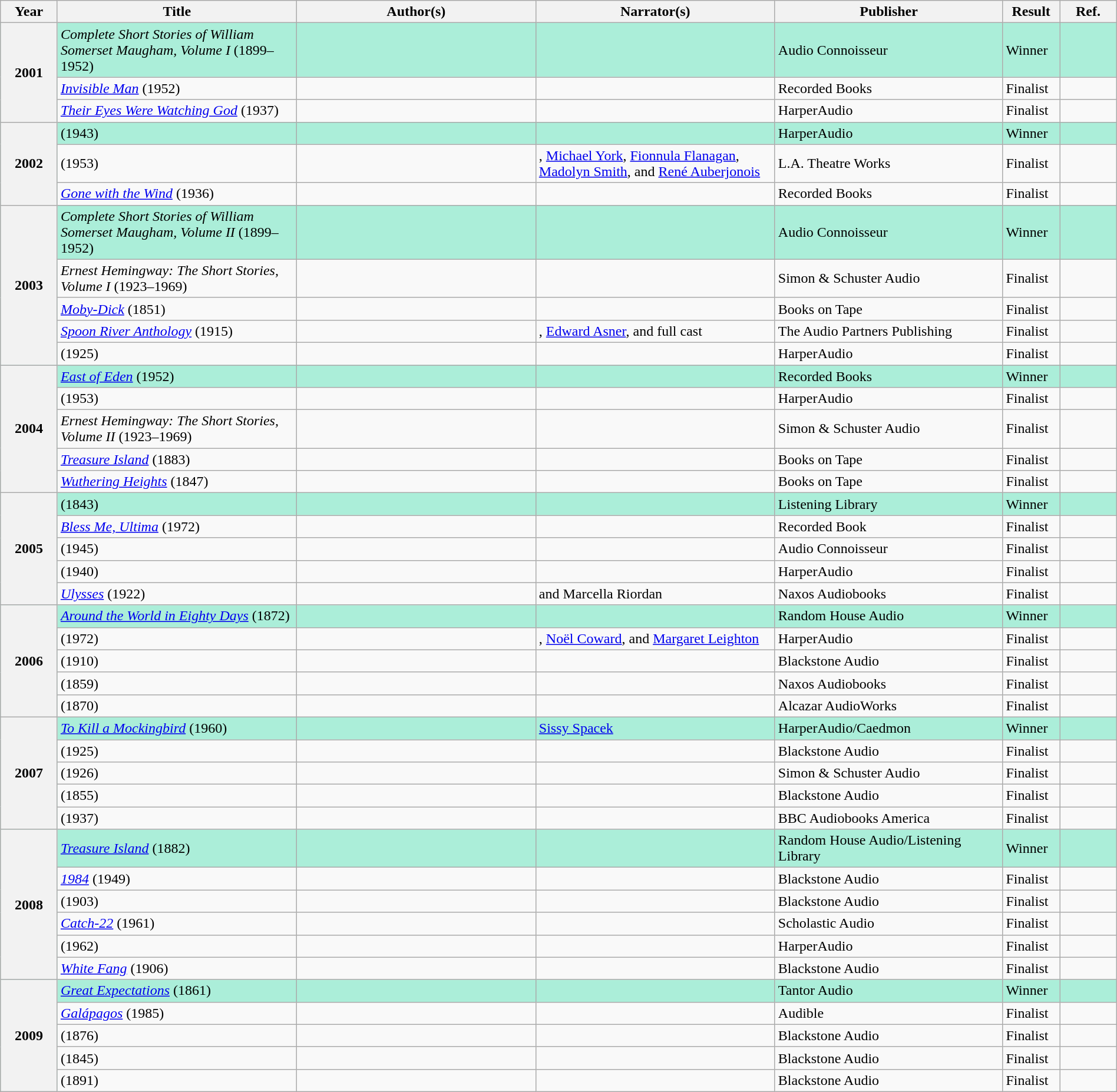<table class="wikitable sortable mw-collapsible" style="width:100%">
<tr>
<th scope="col" width="5%">Year</th>
<th scope="col" width="21%">Title</th>
<th scope="col" width="21%">Author(s)</th>
<th scope="col" width="21%">Narrator(s)</th>
<th scope="col" width="20%">Publisher</th>
<th scope="col" width="5%">Result</th>
<th scope="col" width="5%">Ref.</th>
</tr>
<tr style="background:#ABEED9">
<th rowspan="3">2001<br></th>
<td><em>Complete Short Stories of William Somerset Maugham, Volume I</em> (1899–1952)</td>
<td></td>
<td></td>
<td>Audio Connoisseur</td>
<td>Winner</td>
<td></td>
</tr>
<tr>
<td><em><a href='#'>Invisible Man</a></em> (1952)</td>
<td></td>
<td></td>
<td>Recorded Books</td>
<td>Finalist</td>
<td></td>
</tr>
<tr>
<td><em><a href='#'>Their Eyes Were Watching God</a></em> (1937)</td>
<td></td>
<td></td>
<td>HarperAudio</td>
<td>Finalist</td>
<td></td>
</tr>
<tr style="background:#ABEED9">
<th rowspan="3">2002<br></th>
<td><em></em> (1943)</td>
<td></td>
<td></td>
<td>HarperAudio</td>
<td>Winner</td>
<td></td>
</tr>
<tr>
<td><em></em> (1953)</td>
<td></td>
<td>, <a href='#'>Michael York</a>, <a href='#'>Fionnula Flanagan</a>, <a href='#'>Madolyn Smith</a>, and <a href='#'>René Auberjonois</a></td>
<td>L.A. Theatre Works</td>
<td>Finalist</td>
<td></td>
</tr>
<tr>
<td><em><a href='#'>Gone with the Wind</a></em> (1936)</td>
<td></td>
<td></td>
<td>Recorded Books</td>
<td>Finalist</td>
<td></td>
</tr>
<tr style="background:#ABEED9">
<th rowspan="5">2003<br></th>
<td><em>Complete Short Stories of William Somerset Maugham, Volume II</em> (1899–1952)</td>
<td></td>
<td></td>
<td>Audio Connoisseur</td>
<td>Winner</td>
<td></td>
</tr>
<tr>
<td><em>Ernest Hemingway: The Short Stories, Volume I</em> (1923–1969)</td>
<td></td>
<td></td>
<td>Simon & Schuster Audio</td>
<td>Finalist</td>
<td></td>
</tr>
<tr>
<td><em><a href='#'>Moby-Dick</a></em> (1851)</td>
<td></td>
<td></td>
<td>Books on Tape</td>
<td>Finalist</td>
<td></td>
</tr>
<tr>
<td><em><a href='#'>Spoon River Anthology</a></em> (1915)</td>
<td></td>
<td>, <a href='#'>Edward Asner</a>, and full cast</td>
<td>The Audio Partners Publishing</td>
<td>Finalist</td>
<td></td>
</tr>
<tr>
<td><em></em> (1925)</td>
<td></td>
<td></td>
<td>HarperAudio</td>
<td>Finalist</td>
<td></td>
</tr>
<tr style="background:#ABEED9">
<th rowspan="5">2004<br></th>
<td><em><a href='#'>East of Eden</a></em> (1952)</td>
<td></td>
<td></td>
<td>Recorded Books</td>
<td>Winner</td>
<td></td>
</tr>
<tr>
<td><em></em> (1953)</td>
<td></td>
<td></td>
<td>HarperAudio</td>
<td>Finalist</td>
<td></td>
</tr>
<tr>
<td><em>Ernest Hemingway: The Short Stories, Volume II</em> (1923–1969)</td>
<td></td>
<td></td>
<td>Simon & Schuster Audio</td>
<td>Finalist</td>
<td></td>
</tr>
<tr>
<td><em><a href='#'>Treasure Island</a></em> (1883)</td>
<td></td>
<td></td>
<td>Books on Tape</td>
<td>Finalist</td>
<td></td>
</tr>
<tr>
<td><em><a href='#'>Wuthering Heights</a></em> (1847)</td>
<td></td>
<td></td>
<td>Books on Tape</td>
<td>Finalist</td>
<td></td>
</tr>
<tr style="background:#ABEED9">
<th rowspan="5">2005<br></th>
<td><em></em> (1843)</td>
<td></td>
<td></td>
<td>Listening Library</td>
<td>Winner</td>
<td></td>
</tr>
<tr>
<td><em><a href='#'>Bless Me, Ultima</a></em> (1972)</td>
<td></td>
<td></td>
<td>Recorded Book</td>
<td>Finalist</td>
<td></td>
</tr>
<tr>
<td><em></em> (1945)</td>
<td></td>
<td></td>
<td>Audio Connoisseur</td>
<td>Finalist</td>
<td></td>
</tr>
<tr>
<td><em></em> (1940)</td>
<td></td>
<td></td>
<td>HarperAudio</td>
<td>Finalist</td>
<td></td>
</tr>
<tr>
<td><em><a href='#'>Ulysses</a></em> (1922)</td>
<td></td>
<td> and Marcella Riordan</td>
<td>Naxos Audiobooks</td>
<td>Finalist</td>
<td></td>
</tr>
<tr style="background:#ABEED9">
<th rowspan="5">2006<br></th>
<td><em><a href='#'>Around the World in Eighty Days</a></em> (1872)</td>
<td></td>
<td></td>
<td>Random House Audio</td>
<td>Winner</td>
<td></td>
</tr>
<tr>
<td><em></em> (1972)</td>
<td></td>
<td>, <a href='#'>Noël Coward</a>, and <a href='#'>Margaret Leighton</a></td>
<td>HarperAudio</td>
<td>Finalist</td>
<td></td>
</tr>
<tr>
<td><em></em> (1910)</td>
<td></td>
<td></td>
<td>Blackstone Audio</td>
<td>Finalist</td>
<td></td>
</tr>
<tr>
<td><em></em> (1859)</td>
<td></td>
<td></td>
<td>Naxos Audiobooks</td>
<td>Finalist</td>
<td></td>
</tr>
<tr>
<td><em></em> (1870)</td>
<td></td>
<td></td>
<td>Alcazar AudioWorks</td>
<td>Finalist</td>
<td></td>
</tr>
<tr style="background:#ABEED9">
<th rowspan="5">2007<br></th>
<td><em><a href='#'>To Kill a Mockingbird</a></em> (1960)</td>
<td></td>
<td><a href='#'>Sissy Spacek</a></td>
<td>HarperAudio/Caedmon</td>
<td>Winner</td>
<td></td>
</tr>
<tr>
<td><em></em> (1925)</td>
<td></td>
<td></td>
<td>Blackstone Audio</td>
<td>Finalist</td>
<td></td>
</tr>
<tr>
<td><em></em> (1926)</td>
<td></td>
<td></td>
<td>Simon & Schuster Audio</td>
<td>Finalist</td>
<td></td>
</tr>
<tr>
<td><em></em> (1855)</td>
<td></td>
<td></td>
<td>Blackstone Audio</td>
<td>Finalist</td>
<td></td>
</tr>
<tr>
<td><em></em> (1937)</td>
<td></td>
<td></td>
<td>BBC Audiobooks America</td>
<td>Finalist</td>
<td></td>
</tr>
<tr style="background:#ABEED9">
<th rowspan="6">2008<br></th>
<td><em><a href='#'>Treasure Island</a></em> (1882)</td>
<td></td>
<td></td>
<td>Random House Audio/Listening Library</td>
<td>Winner</td>
<td></td>
</tr>
<tr>
<td><em><a href='#'>1984</a></em> (1949)</td>
<td></td>
<td></td>
<td>Blackstone Audio</td>
<td>Finalist</td>
<td></td>
</tr>
<tr>
<td><em></em> (1903)</td>
<td></td>
<td></td>
<td>Blackstone Audio</td>
<td>Finalist</td>
<td></td>
</tr>
<tr>
<td><em><a href='#'>Catch-22</a></em> (1961)</td>
<td></td>
<td></td>
<td>Scholastic Audio</td>
<td>Finalist</td>
<td></td>
</tr>
<tr>
<td><em></em> (1962)</td>
<td></td>
<td></td>
<td>HarperAudio</td>
<td>Finalist</td>
<td></td>
</tr>
<tr>
<td><em><a href='#'>White Fang</a></em> (1906)</td>
<td></td>
<td></td>
<td>Blackstone Audio</td>
<td>Finalist</td>
<td></td>
</tr>
<tr style="background:#ABEED9">
<th rowspan="5">2009<br></th>
<td><em><a href='#'>Great Expectations</a></em> (1861)</td>
<td></td>
<td></td>
<td>Tantor Audio</td>
<td>Winner</td>
<td></td>
</tr>
<tr>
<td><em><a href='#'>Galápagos</a></em> (1985)</td>
<td></td>
<td></td>
<td>Audible</td>
<td>Finalist</td>
<td></td>
</tr>
<tr>
<td><em></em> (1876)</td>
<td></td>
<td></td>
<td>Blackstone Audio</td>
<td>Finalist</td>
<td></td>
</tr>
<tr>
<td><em></em> (1845)</td>
<td></td>
<td></td>
<td>Blackstone Audio</td>
<td>Finalist</td>
<td></td>
</tr>
<tr>
<td><em></em> (1891)</td>
<td></td>
<td></td>
<td>Blackstone Audio</td>
<td>Finalist</td>
<td></td>
</tr>
</table>
